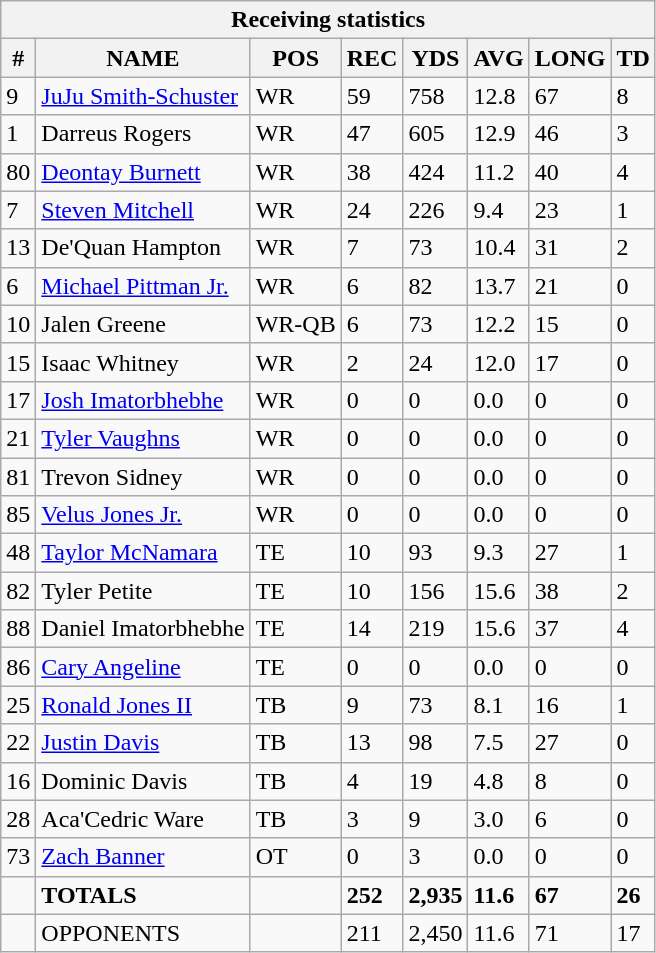<table class="wikitable sortable collapsible collapsed">
<tr>
<th colspan="8">Receiving statistics</th>
</tr>
<tr>
<th>#</th>
<th>NAME</th>
<th>POS</th>
<th>REC</th>
<th>YDS</th>
<th>AVG</th>
<th>LONG</th>
<th>TD</th>
</tr>
<tr>
<td>9</td>
<td><a href='#'>JuJu Smith-Schuster</a></td>
<td>WR</td>
<td>59</td>
<td>758</td>
<td>12.8</td>
<td>67</td>
<td>8</td>
</tr>
<tr>
<td>1</td>
<td>Darreus Rogers</td>
<td>WR</td>
<td>47</td>
<td>605</td>
<td>12.9</td>
<td>46</td>
<td>3</td>
</tr>
<tr>
<td>80</td>
<td><a href='#'>Deontay Burnett</a></td>
<td>WR</td>
<td>38</td>
<td>424</td>
<td>11.2</td>
<td>40</td>
<td>4</td>
</tr>
<tr>
<td>7</td>
<td><a href='#'>Steven Mitchell</a></td>
<td>WR</td>
<td>24</td>
<td>226</td>
<td>9.4</td>
<td>23</td>
<td>1</td>
</tr>
<tr>
<td>13</td>
<td>De'Quan Hampton</td>
<td>WR</td>
<td>7</td>
<td>73</td>
<td>10.4</td>
<td>31</td>
<td>2</td>
</tr>
<tr>
<td>6</td>
<td><a href='#'>Michael Pittman Jr.</a></td>
<td>WR</td>
<td>6</td>
<td>82</td>
<td>13.7</td>
<td>21</td>
<td>0</td>
</tr>
<tr>
<td>10</td>
<td>Jalen Greene</td>
<td>WR-QB</td>
<td>6</td>
<td>73</td>
<td>12.2</td>
<td>15</td>
<td>0</td>
</tr>
<tr>
<td>15</td>
<td>Isaac Whitney</td>
<td>WR</td>
<td>2</td>
<td>24</td>
<td>12.0</td>
<td>17</td>
<td>0</td>
</tr>
<tr>
<td>17</td>
<td><a href='#'>Josh Imatorbhebhe</a></td>
<td>WR</td>
<td>0</td>
<td>0</td>
<td>0.0</td>
<td>0</td>
<td>0</td>
</tr>
<tr>
<td>21</td>
<td><a href='#'>Tyler Vaughns</a></td>
<td>WR</td>
<td>0</td>
<td>0</td>
<td>0.0</td>
<td>0</td>
<td>0</td>
</tr>
<tr>
<td>81</td>
<td>Trevon Sidney</td>
<td>WR</td>
<td>0</td>
<td>0</td>
<td>0.0</td>
<td>0</td>
<td>0</td>
</tr>
<tr>
<td>85</td>
<td><a href='#'>Velus Jones Jr.</a></td>
<td>WR</td>
<td>0</td>
<td>0</td>
<td>0.0</td>
<td>0</td>
<td>0</td>
</tr>
<tr>
<td>48</td>
<td><a href='#'>Taylor McNamara</a></td>
<td>TE</td>
<td>10</td>
<td>93</td>
<td>9.3</td>
<td>27</td>
<td>1</td>
</tr>
<tr>
<td>82</td>
<td>Tyler Petite</td>
<td>TE</td>
<td>10</td>
<td>156</td>
<td>15.6</td>
<td>38</td>
<td>2</td>
</tr>
<tr>
<td>88</td>
<td>Daniel Imatorbhebhe</td>
<td>TE</td>
<td>14</td>
<td>219</td>
<td>15.6</td>
<td>37</td>
<td>4</td>
</tr>
<tr>
<td>86</td>
<td><a href='#'>Cary Angeline</a></td>
<td>TE</td>
<td>0</td>
<td>0</td>
<td>0.0</td>
<td>0</td>
<td>0</td>
</tr>
<tr>
<td>25</td>
<td><a href='#'>Ronald Jones II</a></td>
<td>TB</td>
<td>9</td>
<td>73</td>
<td>8.1</td>
<td>16</td>
<td>1</td>
</tr>
<tr>
<td>22</td>
<td><a href='#'>Justin Davis</a></td>
<td>TB</td>
<td>13</td>
<td>98</td>
<td>7.5</td>
<td>27</td>
<td>0</td>
</tr>
<tr>
<td>16</td>
<td>Dominic Davis</td>
<td>TB</td>
<td>4</td>
<td>19</td>
<td>4.8</td>
<td>8</td>
<td>0</td>
</tr>
<tr>
<td>28</td>
<td>Aca'Cedric Ware</td>
<td>TB</td>
<td>3</td>
<td>9</td>
<td>3.0</td>
<td>6</td>
<td>0</td>
</tr>
<tr>
<td>73</td>
<td><a href='#'>Zach Banner</a></td>
<td>OT</td>
<td>0</td>
<td>3</td>
<td>0.0</td>
<td>0</td>
<td>0</td>
</tr>
<tr>
<td></td>
<td><strong>TOTALS</strong></td>
<td></td>
<td><strong>252</strong></td>
<td><strong>2,935</strong></td>
<td><strong>11.6</strong></td>
<td><strong>67</strong></td>
<td><strong>26</strong></td>
</tr>
<tr>
<td></td>
<td>OPPONENTS</td>
<td></td>
<td>211</td>
<td>2,450</td>
<td>11.6</td>
<td>71</td>
<td>17</td>
</tr>
</table>
